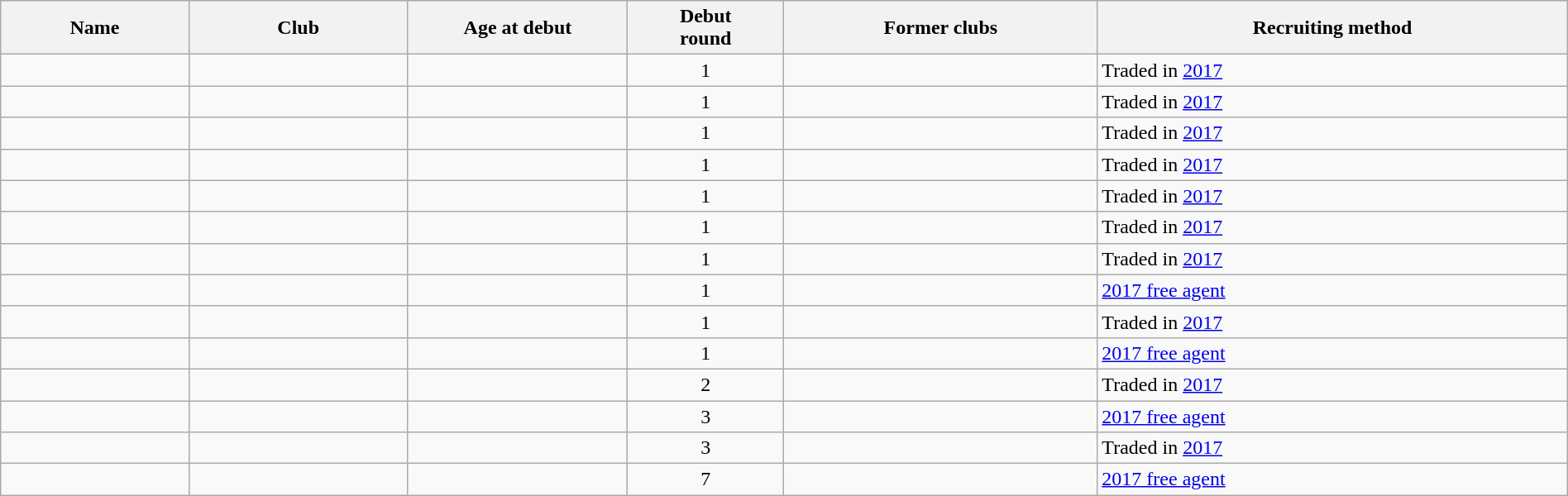<table class="wikitable sortable" style="width:100%; text-align: center;">
<tr style="background:#efefef;">
<th style="width:6%;">Name</th>
<th width=7%>Club</th>
<th style="width:7%;">Age at debut</th>
<th width=5%>Debut<br>round  </th>
<th style="width:10%;">Former clubs</th>
<th style="width:15%;">Recruiting method</th>
</tr>
<tr>
<td align="left"></td>
<td></td>
<td></td>
<td>1</td>
<td></td>
<td align="left">Traded in <a href='#'>2017</a></td>
</tr>
<tr>
<td align="left"></td>
<td></td>
<td></td>
<td>1</td>
<td></td>
<td align="left">Traded in <a href='#'>2017</a></td>
</tr>
<tr>
<td align="left"></td>
<td></td>
<td></td>
<td>1</td>
<td></td>
<td align="left">Traded in <a href='#'>2017</a></td>
</tr>
<tr>
<td align="left"></td>
<td></td>
<td></td>
<td>1</td>
<td></td>
<td align="left">Traded in <a href='#'>2017</a></td>
</tr>
<tr>
<td align="left"></td>
<td></td>
<td></td>
<td>1</td>
<td></td>
<td align="left">Traded in <a href='#'>2017</a></td>
</tr>
<tr>
<td align="left"></td>
<td></td>
<td></td>
<td>1</td>
<td></td>
<td align="left">Traded in <a href='#'>2017</a></td>
</tr>
<tr>
<td align="left"></td>
<td></td>
<td></td>
<td>1</td>
<td></td>
<td align="left">Traded in <a href='#'>2017</a></td>
</tr>
<tr>
<td align="left"></td>
<td></td>
<td></td>
<td>1</td>
<td></td>
<td align="left"><a href='#'>2017 free agent</a></td>
</tr>
<tr>
<td align="left"></td>
<td></td>
<td></td>
<td>1</td>
<td></td>
<td align="left">Traded in <a href='#'>2017</a></td>
</tr>
<tr>
<td align="left"></td>
<td></td>
<td></td>
<td>1</td>
<td></td>
<td align="left"><a href='#'>2017 free agent</a></td>
</tr>
<tr>
<td align="left"></td>
<td></td>
<td></td>
<td>2</td>
<td></td>
<td align="left">Traded in <a href='#'>2017</a></td>
</tr>
<tr>
<td align="left"></td>
<td></td>
<td></td>
<td>3</td>
<td></td>
<td align="left"><a href='#'>2017 free agent</a></td>
</tr>
<tr>
<td align="left"></td>
<td></td>
<td></td>
<td>3</td>
<td></td>
<td align="left">Traded in <a href='#'>2017</a></td>
</tr>
<tr>
<td align="left"></td>
<td></td>
<td></td>
<td>7</td>
<td></td>
<td align="left"><a href='#'>2017 free agent</a></td>
</tr>
</table>
